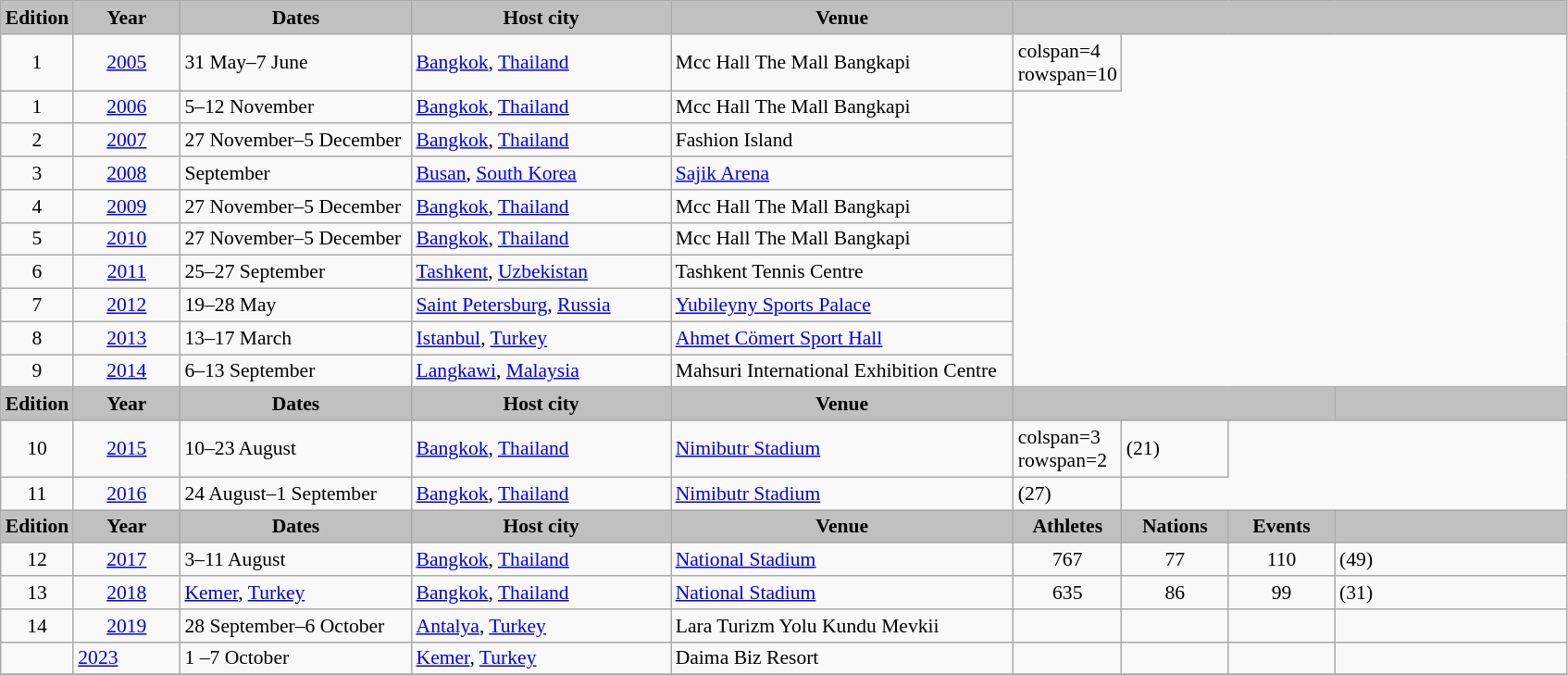<table class=wikitable style="font-size:90%;">
<tr>
<th style="width: 30px; background-color:#C0C0C0">Edition</th>
<th style="width: 70px; background-color:#C0C0C0">Year</th>
<th style="width: 160px; background-color:#C0C0C0">Dates</th>
<th style="width: 180px; background-color:#C0C0C0">Host city</th>
<th style="width: 240px; background-color:#C0C0C0">Venue</th>
<th colspan=4 style="background-color:#C0C0C0"></th>
</tr>
<tr>
<td align=center>1</td>
<td style="text-align:center"><a href='#'>2005</a></td>
<td>31 May–7 June</td>
<td> <a href='#'>Bangkok</a>, <a href='#'>Thailand</a></td>
<td>Mcc Hall The Mall Bangkapi</td>
<td>colspan=4 rowspan=10 </td>
</tr>
<tr>
<td align=center>1</td>
<td style="text-align:center"><a href='#'>2006</a></td>
<td>5–12 November</td>
<td> <a href='#'>Bangkok</a>, <a href='#'>Thailand</a></td>
<td>Mcc Hall The Mall Bangkapi</td>
</tr>
<tr>
<td align=center>2</td>
<td style="text-align:center"><a href='#'>2007</a></td>
<td>27 November–5 December</td>
<td> <a href='#'>Bangkok</a>, <a href='#'>Thailand</a></td>
<td>Fashion Island</td>
</tr>
<tr>
<td align=center>3</td>
<td style="text-align:center"><a href='#'>2008</a></td>
<td>September</td>
<td> <a href='#'>Busan</a>, <a href='#'>South Korea</a></td>
<td><a href='#'>Sajik Arena</a></td>
</tr>
<tr>
<td align=center>4</td>
<td style="text-align:center"><a href='#'>2009</a></td>
<td>27 November–5 December</td>
<td> <a href='#'>Bangkok</a>, <a href='#'>Thailand</a></td>
<td>Mcc Hall The Mall Bangkapi</td>
</tr>
<tr>
<td align=center>5</td>
<td style="text-align:center"><a href='#'>2010</a></td>
<td>27 November–5 December</td>
<td> <a href='#'>Bangkok</a>, <a href='#'>Thailand</a></td>
<td>Mcc Hall The Mall Bangkapi</td>
</tr>
<tr>
<td align=center>6</td>
<td style="text-align:center"><a href='#'>2011</a></td>
<td>25–27 September</td>
<td> <a href='#'>Tashkent</a>, <a href='#'>Uzbekistan</a></td>
<td>Tashkent Tennis Centre</td>
</tr>
<tr>
<td align=center>7</td>
<td style="text-align:center"><a href='#'>2012</a></td>
<td>19–28 May</td>
<td> <a href='#'>Saint Petersburg</a>, <a href='#'>Russia</a></td>
<td><a href='#'>Yubileyny Sports Palace</a></td>
</tr>
<tr>
<td align=center>8</td>
<td style="text-align:center"><a href='#'>2013</a></td>
<td>13–17 March</td>
<td> <a href='#'>Istanbul</a>, <a href='#'>Turkey</a></td>
<td><a href='#'>Ahmet Cömert Sport Hall</a></td>
</tr>
<tr>
<td align=center>9</td>
<td style="text-align:center"><a href='#'>2014</a></td>
<td>6–13 September</td>
<td> <a href='#'>Langkawi</a>, <a href='#'>Malaysia</a></td>
<td>Mahsuri International Exhibition Centre</td>
</tr>
<tr>
<th style="width: 30px; background-color:#C0C0C0">Edition</th>
<th style="width: 70px; background-color:#C0C0C0">Year</th>
<th style="width: 160px; background-color:#C0C0C0">Dates</th>
<th style="width: 180px; background-color:#C0C0C0">Host city</th>
<th style="width: 240px; background-color:#C0C0C0">Venue</th>
<th colspan=3 style="width: 70px; background-color:#C0C0C0"></th>
<th style="width: 160px; background-color:#C0C0C0"></th>
</tr>
<tr>
<td align=center>10</td>
<td style="text-align:center"><a href='#'>2015</a></td>
<td>10–23 August</td>
<td> <a href='#'>Bangkok</a>, <a href='#'>Thailand</a></td>
<td><a href='#'>Nimibutr Stadium</a></td>
<td>colspan=3 rowspan=2 </td>
<td> (21)</td>
</tr>
<tr>
<td align=center>11</td>
<td style="text-align:center"><a href='#'>2016</a></td>
<td>24 August–1 September</td>
<td> <a href='#'>Bangkok</a>, <a href='#'>Thailand</a></td>
<td><a href='#'>Nimibutr Stadium</a></td>
<td> (27)</td>
</tr>
<tr>
<th style="width: 30px; background-color:#C0C0C0">Edition</th>
<th style="width: 70px; background-color:#C0C0C0">Year</th>
<th style="width: 160px; background-color:#C0C0C0">Dates</th>
<th style="width: 180px; background-color:#C0C0C0">Host city</th>
<th style="width: 240px; background-color:#C0C0C0">Venue</th>
<th style="width: 70px; background-color:#C0C0C0">Athletes</th>
<th style="width: 70px; background-color:#C0C0C0">Nations</th>
<th style="width: 70px; background-color:#C0C0C0">Events</th>
<th style="width: 160px; background-color:#C0C0C0"></th>
</tr>
<tr>
<td align=center>12</td>
<td style="text-align:center"><a href='#'>2017</a></td>
<td>3–11 August</td>
<td> <a href='#'>Bangkok</a>, <a href='#'>Thailand</a></td>
<td><a href='#'>National Stadium</a></td>
<td style="text-align:center">767</td>
<td style="text-align:center">77</td>
<td style="text-align:center">110</td>
<td> (49)</td>
</tr>
<tr>
<td align=center>13</td>
<td style="text-align:center"><a href='#'>2018</a></td>
<td> <a href='#'>Kemer</a>, <a href='#'>Turkey</a></td>
<td> <a href='#'>Bangkok</a>, <a href='#'>Thailand</a></td>
<td><a href='#'>National Stadium</a></td>
<td style="text-align:center">635</td>
<td style="text-align:center">86</td>
<td style="text-align:center">99</td>
<td> (31)</td>
</tr>
<tr>
<td align=center>14</td>
<td style="text-align:center"><a href='#'>2019</a></td>
<td>28 September–6 October</td>
<td> <a href='#'>Antalya</a>, <a href='#'>Turkey</a></td>
<td>Lara Turizm Yolu Kundu Mevkii</td>
<td style="text-align:center"></td>
<td style="text-align:center"></td>
<td style="text-align:center"></td>
<td></td>
</tr>
<tr>
<td></td>
<td><a href='#'>2023</a></td>
<td>1 –7 October</td>
<td> <a href='#'>Kemer</a>, <a href='#'>Turkey</a></td>
<td>Daima Biz Resort</td>
<td></td>
<td></td>
<td></td>
<td></td>
</tr>
<tr>
</tr>
</table>
